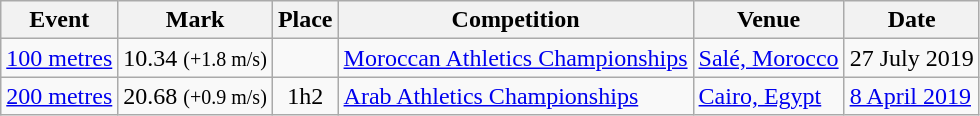<table class="wikitable">
<tr>
<th>Event</th>
<th>Mark</th>
<th>Place</th>
<th>Competition</th>
<th>Venue</th>
<th>Date</th>
</tr>
<tr>
<td><a href='#'>100 metres</a></td>
<td>10.34 <small>(+1.8 m/s)</small></td>
<td align=center></td>
<td><a href='#'>Moroccan Athletics Championships</a></td>
<td><a href='#'>Salé, Morocco</a></td>
<td>27 July 2019</td>
</tr>
<tr>
<td><a href='#'>200 metres</a></td>
<td>20.68 <small>(+0.9 m/s)</small></td>
<td align=center>1h2</td>
<td><a href='#'>Arab Athletics Championships</a></td>
<td><a href='#'>Cairo, Egypt</a></td>
<td><a href='#'>8 April 2019</a></td>
</tr>
</table>
